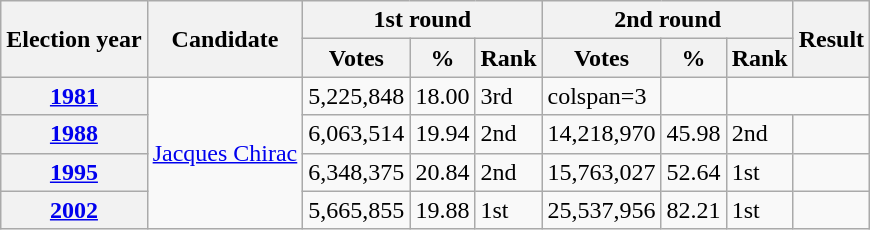<table class="wikitable">
<tr>
<th rowspan="2">Election year</th>
<th rowspan="2">Candidate</th>
<th colspan="3">1st round</th>
<th colspan="3">2nd round</th>
<th rowspan="2">Result</th>
</tr>
<tr>
<th>Votes</th>
<th>%</th>
<th>Rank</th>
<th>Votes</th>
<th>%</th>
<th>Rank</th>
</tr>
<tr>
<th><a href='#'>1981</a></th>
<td rowspan="4"><a href='#'>Jacques Chirac</a></td>
<td>5,225,848</td>
<td>18.00</td>
<td>3rd</td>
<td>colspan=3 </td>
<td></td>
</tr>
<tr>
<th><a href='#'>1988</a></th>
<td>6,063,514</td>
<td>19.94</td>
<td>2nd</td>
<td>14,218,970</td>
<td>45.98</td>
<td>2nd</td>
<td></td>
</tr>
<tr>
<th><a href='#'>1995</a></th>
<td>6,348,375</td>
<td>20.84</td>
<td>2nd</td>
<td>15,763,027</td>
<td>52.64</td>
<td>1st</td>
<td></td>
</tr>
<tr>
<th><a href='#'>2002</a></th>
<td>5,665,855</td>
<td>19.88</td>
<td>1st</td>
<td>25,537,956</td>
<td>82.21</td>
<td>1st</td>
<td></td>
</tr>
</table>
